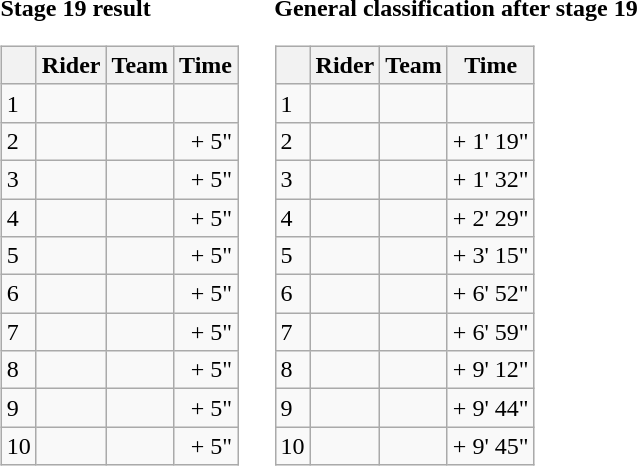<table>
<tr>
<td><strong>Stage 19 result</strong><br><table class="wikitable">
<tr>
<th></th>
<th>Rider</th>
<th>Team</th>
<th>Time</th>
</tr>
<tr>
<td>1</td>
<td></td>
<td></td>
<td align="right"></td>
</tr>
<tr>
<td>2</td>
<td> </td>
<td></td>
<td align="right">+ 5"</td>
</tr>
<tr>
<td>3</td>
<td></td>
<td></td>
<td align="right">+ 5"</td>
</tr>
<tr>
<td>4</td>
<td></td>
<td></td>
<td align="right">+ 5"</td>
</tr>
<tr>
<td>5</td>
<td></td>
<td></td>
<td align="right">+ 5"</td>
</tr>
<tr>
<td>6</td>
<td></td>
<td></td>
<td align="right">+ 5"</td>
</tr>
<tr>
<td>7</td>
<td></td>
<td></td>
<td align="right">+ 5"</td>
</tr>
<tr>
<td>8</td>
<td></td>
<td></td>
<td align="right">+ 5"</td>
</tr>
<tr>
<td>9</td>
<td></td>
<td></td>
<td align="right">+ 5"</td>
</tr>
<tr>
<td>10</td>
<td></td>
<td></td>
<td align="right">+ 5"</td>
</tr>
</table>
</td>
<td></td>
<td><strong>General classification after stage 19</strong><br><table class="wikitable">
<tr>
<th></th>
<th>Rider</th>
<th>Team</th>
<th>Time</th>
</tr>
<tr>
<td>1</td>
<td> </td>
<td></td>
<td align="right"></td>
</tr>
<tr>
<td>2</td>
<td></td>
<td></td>
<td align="right">+ 1' 19"</td>
</tr>
<tr>
<td>3</td>
<td></td>
<td></td>
<td align="right">+ 1' 32"</td>
</tr>
<tr>
<td>4</td>
<td></td>
<td></td>
<td align="right">+ 2' 29"</td>
</tr>
<tr>
<td>5</td>
<td></td>
<td></td>
<td align="right">+ 3' 15"</td>
</tr>
<tr>
<td>6</td>
<td></td>
<td></td>
<td align="right">+ 6' 52"</td>
</tr>
<tr>
<td>7</td>
<td></td>
<td></td>
<td align="right">+ 6' 59"</td>
</tr>
<tr>
<td>8</td>
<td></td>
<td></td>
<td align="right">+ 9' 12"</td>
</tr>
<tr>
<td>9</td>
<td></td>
<td></td>
<td align="right">+ 9' 44"</td>
</tr>
<tr>
<td>10</td>
<td></td>
<td></td>
<td align="right">+ 9' 45"</td>
</tr>
</table>
</td>
</tr>
</table>
